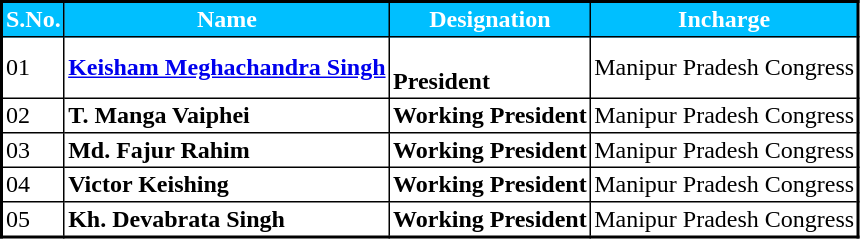<table class="sortable" style="border-collapse: collapse; border: 2px #000000 solid; font-size: x-big; width="70%" cellspacing="0" cellpadding="2" border="1">
<tr style="background-color:#00BFFF; color:white">
<th>S.No.</th>
<th>Name</th>
<th>Designation</th>
<th>Incharge</th>
</tr>
<tr>
<td>01</td>
<td><strong><a href='#'>Keisham Meghachandra Singh</a></strong></td>
<td><br><strong>President</strong></td>
<td>Manipur Pradesh Congress</td>
</tr>
<tr>
<td>02</td>
<td><strong>T. Manga Vaiphei</strong></td>
<td><strong>Working President</strong><br></td>
<td>Manipur Pradesh Congress</td>
</tr>
<tr>
<td>03</td>
<td><strong>Md. Fajur Rahim</strong></td>
<td><strong>Working President</strong><br></td>
<td>Manipur Pradesh Congress</td>
</tr>
<tr>
<td>04</td>
<td><strong>Victor Keishing</strong></td>
<td><strong>Working President</strong><br></td>
<td>Manipur Pradesh Congress</td>
</tr>
<tr>
<td>05</td>
<td><strong>Kh. Devabrata Singh</strong></td>
<td><strong>Working President</strong><br></td>
<td>Manipur Pradesh Congress</td>
</tr>
</table>
